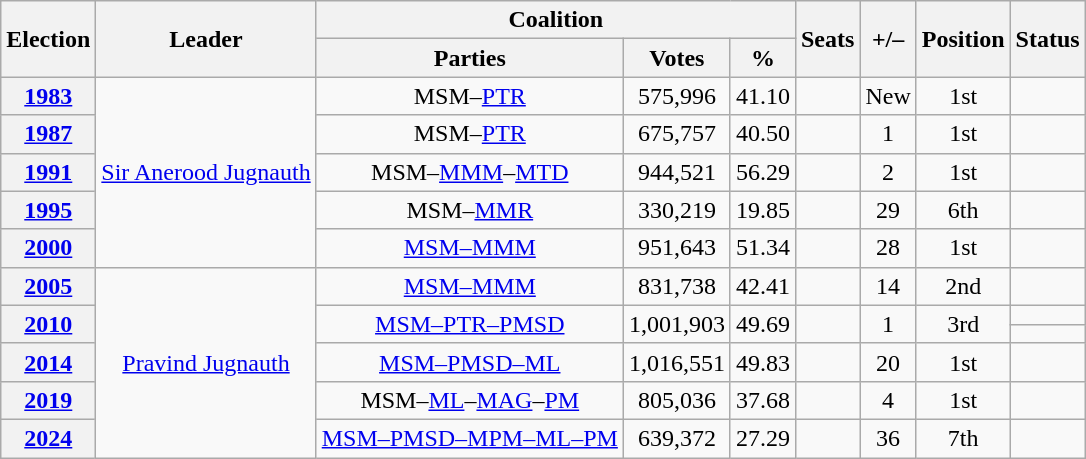<table class=wikitable style="text-align: center;">
<tr>
<th rowspan=2>Election</th>
<th rowspan=2>Leader</th>
<th colspan=3>Coalition</th>
<th rowspan=2>Seats</th>
<th rowspan=2>+/–</th>
<th rowspan=2>Position</th>
<th rowspan=2>Status</th>
</tr>
<tr>
<th>Parties</th>
<th>Votes</th>
<th>%</th>
</tr>
<tr>
<th><a href='#'>1983</a></th>
<td rowspan=5><a href='#'>Sir Anerood Jugnauth</a></td>
<td>MSM–<a href='#'>PTR</a></td>
<td>575,996</td>
<td>41.10</td>
<td></td>
<td>New</td>
<td> 1st</td>
<td></td>
</tr>
<tr>
<th><a href='#'>1987</a></th>
<td>MSM–<a href='#'>PTR</a></td>
<td>675,757</td>
<td>40.50</td>
<td></td>
<td> 1</td>
<td> 1st</td>
<td></td>
</tr>
<tr>
<th><a href='#'>1991</a></th>
<td>MSM–<a href='#'>MMM</a>–<a href='#'>MTD</a></td>
<td>944,521</td>
<td>56.29</td>
<td></td>
<td> 2</td>
<td> 1st</td>
<td></td>
</tr>
<tr>
<th><a href='#'>1995</a></th>
<td>MSM–<a href='#'>MMR</a></td>
<td>330,219</td>
<td>19.85</td>
<td></td>
<td> 29</td>
<td> 6th</td>
<td></td>
</tr>
<tr>
<th><a href='#'>2000</a></th>
<td><a href='#'>MSM–MMM</a></td>
<td>951,643</td>
<td>51.34</td>
<td></td>
<td> 28</td>
<td> 1st</td>
<td></td>
</tr>
<tr>
<th><a href='#'>2005</a></th>
<td rowspan=6><a href='#'>Pravind Jugnauth</a></td>
<td><a href='#'>MSM–MMM</a></td>
<td>831,738</td>
<td>42.41</td>
<td></td>
<td> 14</td>
<td> 2nd</td>
<td></td>
</tr>
<tr>
<th rowspan=2><a href='#'>2010</a></th>
<td rowspan=2><a href='#'>MSM–PTR–PMSD</a></td>
<td rowspan=2>1,001,903</td>
<td rowspan=2>49.69</td>
<td rowspan=2></td>
<td rowspan=2> 1</td>
<td rowspan=2> 3rd</td>
<td></td>
</tr>
<tr>
<td></td>
</tr>
<tr>
<th><a href='#'>2014</a></th>
<td><a href='#'>MSM–PMSD–ML</a></td>
<td>1,016,551</td>
<td>49.83</td>
<td></td>
<td> 20</td>
<td> 1st</td>
<td></td>
</tr>
<tr>
<th><a href='#'>2019</a></th>
<td>MSM–<a href='#'>ML</a>–<a href='#'>MAG</a>–<a href='#'>PM</a></td>
<td>805,036</td>
<td>37.68</td>
<td></td>
<td> 4</td>
<td> 1st</td>
<td></td>
</tr>
<tr>
<th><a href='#'>2024</a></th>
<td><a href='#'>MSM–PMSD–MPM–ML–PM</a></td>
<td>639,372</td>
<td>27.29</td>
<td></td>
<td> 36</td>
<td> 7th</td>
<td></td>
</tr>
</table>
